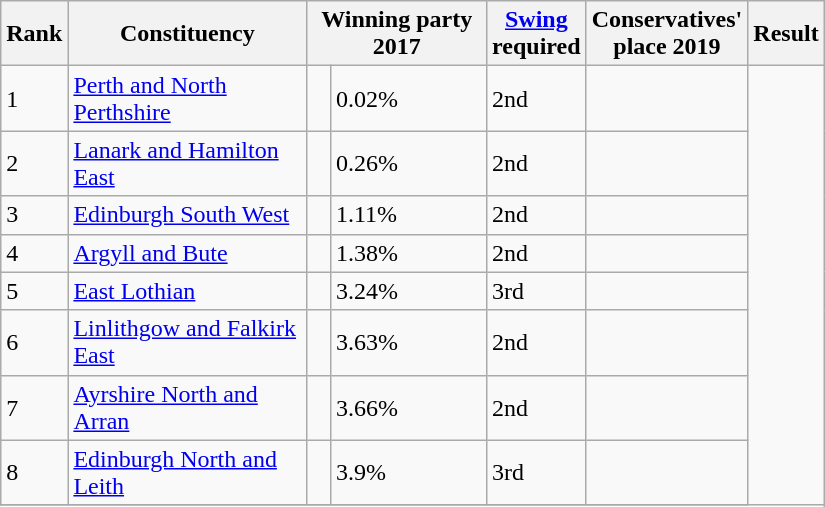<table class="wikitable" style="width:550px">
<tr>
<th>Rank</th>
<th>Constituency</th>
<th colspan=2>Winning party 2017</th>
<th><a href='#'>Swing</a><br>required</th>
<th>Conservatives'<br>place 2019</th>
<th colspan="2">Result</th>
</tr>
<tr>
<td>1</td>
<td><a href='#'>Perth and North Perthshire</a></td>
<td></td>
<td>0.02%</td>
<td>2nd</td>
<td></td>
</tr>
<tr>
<td>2</td>
<td><a href='#'>Lanark and Hamilton East</a></td>
<td></td>
<td>0.26%</td>
<td>2nd</td>
<td></td>
</tr>
<tr>
<td>3</td>
<td><a href='#'>Edinburgh South West</a></td>
<td></td>
<td>1.11%</td>
<td>2nd</td>
<td></td>
</tr>
<tr>
<td>4</td>
<td><a href='#'>Argyll and Bute</a></td>
<td></td>
<td>1.38%</td>
<td>2nd</td>
<td></td>
</tr>
<tr>
<td>5</td>
<td><a href='#'>East Lothian</a></td>
<td></td>
<td>3.24%</td>
<td>3rd</td>
<td></td>
</tr>
<tr>
<td>6</td>
<td><a href='#'>Linlithgow and Falkirk East</a></td>
<td></td>
<td>3.63%</td>
<td>2nd</td>
<td></td>
</tr>
<tr>
<td>7</td>
<td><a href='#'>Ayrshire North and Arran</a></td>
<td></td>
<td>3.66%</td>
<td>2nd</td>
<td></td>
</tr>
<tr>
<td>8</td>
<td><a href='#'>Edinburgh North and Leith</a></td>
<td></td>
<td>3.9%</td>
<td>3rd</td>
<td></td>
</tr>
<tr>
</tr>
</table>
